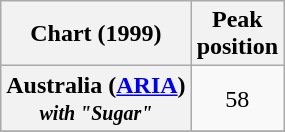<table class="wikitable sortable plainrowheaders" style="text-align:center">
<tr>
<th>Chart (1999)</th>
<th>Peak<br>position</th>
</tr>
<tr>
<th scope="row">Australia (<a href='#'>ARIA</a>)<br><small><em>with "Sugar"</em></small></th>
<td>58</td>
</tr>
<tr>
</tr>
<tr>
</tr>
<tr>
</tr>
<tr>
</tr>
<tr>
</tr>
<tr>
</tr>
</table>
